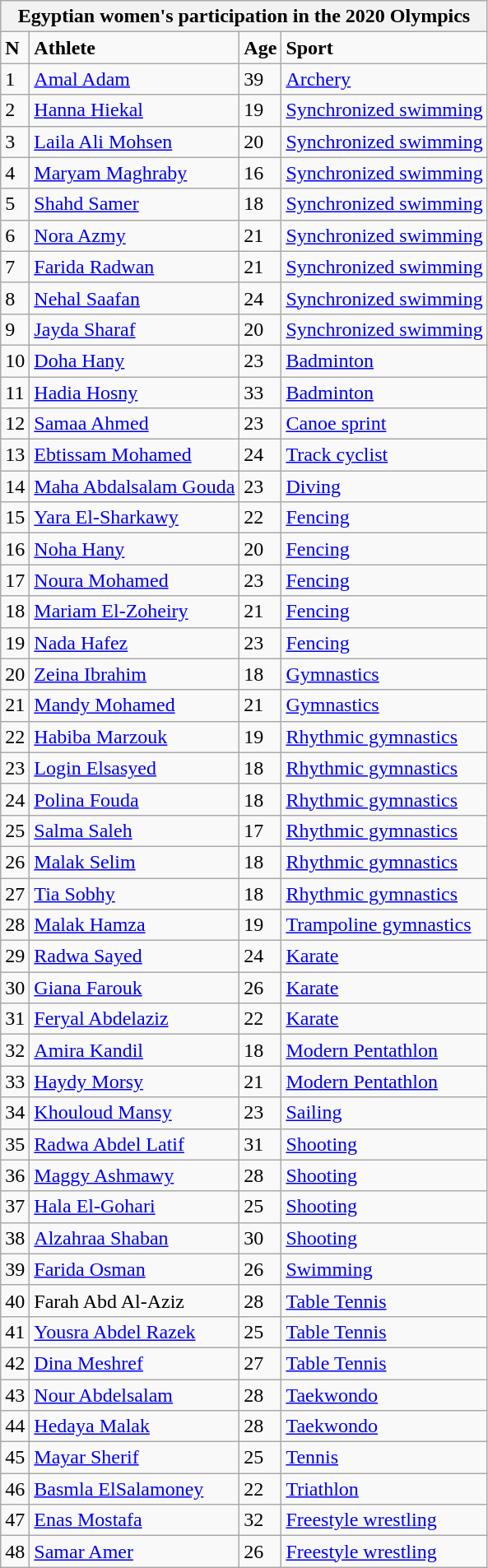<table class="wikitable">
<tr>
<th colspan="4">Egyptian women's participation in the 2020 Olympics</th>
</tr>
<tr>
<td><strong>N</strong></td>
<td><strong>Athlete</strong></td>
<td><strong>Age</strong></td>
<td><strong>Sport</strong></td>
</tr>
<tr>
<td>1</td>
<td><a href='#'>Amal Adam</a></td>
<td>39</td>
<td><a href='#'>Archery</a></td>
</tr>
<tr>
<td>2</td>
<td><a href='#'>Hanna Hiekal</a></td>
<td>19</td>
<td><a href='#'>Synchronized swimming</a></td>
</tr>
<tr>
<td>3</td>
<td><a href='#'>Laila Ali Mohsen</a></td>
<td>20</td>
<td><a href='#'>Synchronized swimming</a></td>
</tr>
<tr>
<td>4</td>
<td><a href='#'>Maryam Maghraby</a></td>
<td>16</td>
<td><a href='#'>Synchronized swimming</a></td>
</tr>
<tr>
<td>5</td>
<td><a href='#'>Shahd Samer</a></td>
<td>18</td>
<td><a href='#'>Synchronized swimming</a></td>
</tr>
<tr>
<td>6</td>
<td><a href='#'>Nora Azmy</a></td>
<td>21</td>
<td><a href='#'>Synchronized swimming</a></td>
</tr>
<tr>
<td>7</td>
<td><a href='#'>Farida Radwan</a></td>
<td>21</td>
<td><a href='#'>Synchronized swimming</a></td>
</tr>
<tr>
<td>8</td>
<td><a href='#'>Nehal Saafan</a></td>
<td>24</td>
<td><a href='#'>Synchronized swimming</a></td>
</tr>
<tr>
<td>9</td>
<td><a href='#'>Jayda Sharaf</a></td>
<td>20</td>
<td><a href='#'>Synchronized swimming</a></td>
</tr>
<tr>
<td>10</td>
<td><a href='#'>Doha Hany</a></td>
<td>23</td>
<td><a href='#'>Badminton</a></td>
</tr>
<tr>
<td>11</td>
<td><a href='#'>Hadia Hosny</a></td>
<td>33</td>
<td><a href='#'>Badminton</a></td>
</tr>
<tr>
<td>12</td>
<td><a href='#'>Samaa Ahmed</a></td>
<td>23</td>
<td><a href='#'>Canoe sprint</a></td>
</tr>
<tr>
<td>13</td>
<td><a href='#'>Ebtissam Mohamed</a></td>
<td>24</td>
<td><a href='#'>Track cyclist</a></td>
</tr>
<tr>
<td>14</td>
<td><a href='#'>Maha Abdalsalam Gouda</a></td>
<td>23</td>
<td><a href='#'>Diving</a></td>
</tr>
<tr>
<td>15</td>
<td><a href='#'>Yara El-Sharkawy</a></td>
<td>22</td>
<td><a href='#'>Fencing</a></td>
</tr>
<tr>
<td>16</td>
<td><a href='#'>Noha Hany</a></td>
<td>20</td>
<td><a href='#'>Fencing</a></td>
</tr>
<tr>
<td>17</td>
<td><a href='#'>Noura Mohamed</a></td>
<td>23</td>
<td><a href='#'>Fencing</a></td>
</tr>
<tr>
<td>18</td>
<td><a href='#'>Mariam El-Zoheiry</a></td>
<td>21</td>
<td><a href='#'>Fencing</a></td>
</tr>
<tr>
<td>19</td>
<td><a href='#'>Nada Hafez</a></td>
<td>23</td>
<td><a href='#'>Fencing</a></td>
</tr>
<tr>
<td>20</td>
<td><a href='#'>Zeina Ibrahim</a></td>
<td>18</td>
<td><a href='#'>Gymnastics</a></td>
</tr>
<tr>
<td>21</td>
<td><a href='#'>Mandy Mohamed</a></td>
<td>21</td>
<td><a href='#'>Gymnastics</a></td>
</tr>
<tr>
<td>22</td>
<td><a href='#'>Habiba Marzouk</a></td>
<td>19</td>
<td><a href='#'>Rhythmic gymnastics</a></td>
</tr>
<tr>
<td>23</td>
<td><a href='#'>Login Elsasyed</a></td>
<td>18</td>
<td><a href='#'>Rhythmic gymnastics</a></td>
</tr>
<tr>
<td>24</td>
<td><a href='#'>Polina Fouda</a></td>
<td>18</td>
<td><a href='#'>Rhythmic gymnastics</a></td>
</tr>
<tr>
<td>25</td>
<td><a href='#'>Salma Saleh</a></td>
<td>17</td>
<td><a href='#'>Rhythmic gymnastics</a></td>
</tr>
<tr>
<td>26</td>
<td><a href='#'>Malak Selim</a></td>
<td>18</td>
<td><a href='#'>Rhythmic gymnastics</a></td>
</tr>
<tr>
<td>27</td>
<td><a href='#'>Tia Sobhy</a></td>
<td>18</td>
<td><a href='#'>Rhythmic gymnastics</a></td>
</tr>
<tr>
<td>28</td>
<td><a href='#'>Malak Hamza</a></td>
<td>19</td>
<td><a href='#'>Trampoline gymnastics</a></td>
</tr>
<tr>
<td>29</td>
<td><a href='#'>Radwa Sayed</a></td>
<td>24</td>
<td><a href='#'>Karate</a></td>
</tr>
<tr>
<td>30</td>
<td><a href='#'>Giana Farouk</a></td>
<td>26</td>
<td><a href='#'>Karate</a></td>
</tr>
<tr>
<td>31</td>
<td><a href='#'>Feryal Abdelaziz</a></td>
<td>22</td>
<td><a href='#'>Karate</a></td>
</tr>
<tr>
<td>32</td>
<td><a href='#'>Amira Kandil</a></td>
<td>18</td>
<td><a href='#'>Modern Pentathlon</a></td>
</tr>
<tr>
<td>33</td>
<td><a href='#'>Haydy Morsy</a></td>
<td>21</td>
<td><a href='#'>Modern Pentathlon</a></td>
</tr>
<tr>
<td>34</td>
<td><a href='#'>Khouloud Mansy</a></td>
<td>23</td>
<td><a href='#'>Sailing</a></td>
</tr>
<tr>
<td>35</td>
<td><a href='#'>Radwa Abdel Latif</a></td>
<td>31</td>
<td><a href='#'>Shooting</a></td>
</tr>
<tr>
<td>36</td>
<td><a href='#'>Maggy Ashmawy</a></td>
<td>28</td>
<td><a href='#'>Shooting</a></td>
</tr>
<tr>
<td>37</td>
<td><a href='#'>Hala El-Gohari</a></td>
<td>25</td>
<td><a href='#'>Shooting</a></td>
</tr>
<tr>
<td>38</td>
<td><a href='#'>Alzahraa Shaban</a></td>
<td>30</td>
<td><a href='#'>Shooting</a></td>
</tr>
<tr>
<td>39</td>
<td><a href='#'>Farida Osman</a></td>
<td>26</td>
<td><a href='#'>Swimming</a></td>
</tr>
<tr>
<td>40</td>
<td>Farah Abd Al-Aziz</td>
<td>28</td>
<td><a href='#'>Table Tennis</a></td>
</tr>
<tr>
<td>41</td>
<td><a href='#'>Yousra Abdel Razek</a></td>
<td>25</td>
<td><a href='#'>Table Tennis</a></td>
</tr>
<tr>
<td>42</td>
<td><a href='#'>Dina Meshref</a></td>
<td>27</td>
<td><a href='#'>Table Tennis</a></td>
</tr>
<tr>
<td>43</td>
<td><a href='#'>Nour Abdelsalam</a></td>
<td>28</td>
<td><a href='#'>Taekwondo</a></td>
</tr>
<tr>
<td>44</td>
<td><a href='#'>Hedaya Malak</a></td>
<td>28</td>
<td><a href='#'>Taekwondo</a></td>
</tr>
<tr>
<td>45</td>
<td><a href='#'>Mayar Sherif</a></td>
<td>25</td>
<td><a href='#'>Tennis</a></td>
</tr>
<tr>
<td>46</td>
<td><a href='#'>Basmla ElSalamoney</a></td>
<td>22</td>
<td><a href='#'>Triathlon</a></td>
</tr>
<tr>
<td>47</td>
<td><a href='#'>Enas Mostafa</a></td>
<td>32</td>
<td><a href='#'>Freestyle wrestling</a></td>
</tr>
<tr>
<td>48</td>
<td><a href='#'>Samar Amer</a></td>
<td>26</td>
<td><a href='#'>Freestyle wrestling</a></td>
</tr>
</table>
